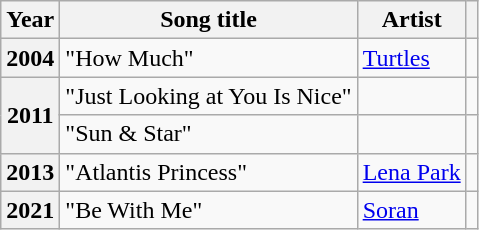<table class="wikitable plainrowheaders sortable">
<tr>
<th scope="col">Year</th>
<th scope="col">Song title</th>
<th scope="col">Artist</th>
<th scope="col" class="unsortable"></th>
</tr>
<tr>
<th scope="row">2004</th>
<td>"How Much"</td>
<td><a href='#'>Turtles</a></td>
<td style="text-align:center"></td>
</tr>
<tr>
<th scope="row" rowspan="2">2011</th>
<td>"Just Looking at You Is Nice"</td>
<td></td>
<td style="text-align:center"></td>
</tr>
<tr>
<td>"Sun & Star"</td>
<td></td>
<td style="text-align:center"></td>
</tr>
<tr>
<th scope="row">2013</th>
<td>"Atlantis Princess"</td>
<td><a href='#'>Lena Park</a></td>
<td style="text-align:center"></td>
</tr>
<tr>
<th scope="row">2021</th>
<td>"Be With Me"</td>
<td><a href='#'>Soran</a></td>
<td style="text-align:center"></td>
</tr>
</table>
